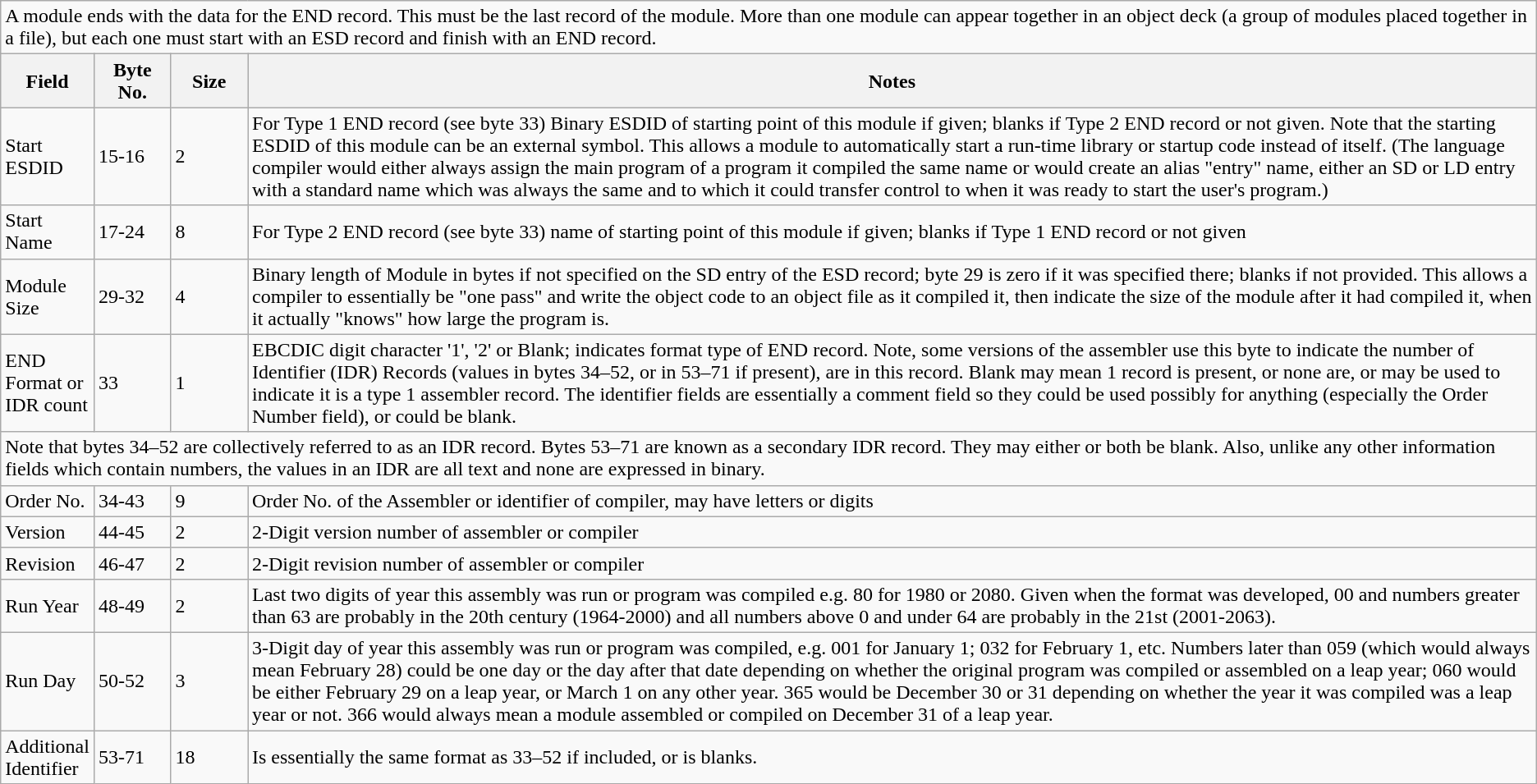<table class="wikitable" border="1">
<tr>
<td colspan=4>A module ends with the data for the END record. This must be the last record of the module. More than one module can appear together in an object deck (a group of modules placed together in a file), but each one must start with an ESD record and finish with an END record.</td>
</tr>
<tr>
<th width=5%   style="text-align:center">Field</th>
<th width=5%   style="text-align:center">Byte No.</th>
<th width=5%   style="text-align:center">Size</th>
<th style="text-align:center">Notes</th>
</tr>
<tr>
<td>Start ESDID</td>
<td>15-16</td>
<td>2</td>
<td>For Type 1 END record (see byte 33) Binary ESDID of starting point of this module if given; blanks if Type 2 END record or not given. Note that the starting ESDID of this module can be an external symbol. This allows a module to automatically start a run-time library or startup code instead of itself. (The language compiler would either always assign the main program of a program it compiled the same name or would create an alias "entry" name, either an SD or LD entry with a standard name which was always the same and to which it could transfer control to when it was ready to start the user's program.)</td>
</tr>
<tr>
<td>Start Name</td>
<td>17-24</td>
<td>8</td>
<td>For Type 2 END record (see byte 33) name of starting point of this module if given; blanks if Type 1 END record or not given</td>
</tr>
<tr>
<td>Module Size</td>
<td>29-32</td>
<td>4</td>
<td>Binary length of Module in bytes if not specified on the SD entry of the ESD record; byte 29 is zero if it was specified there; blanks if not provided. This allows a compiler to essentially be "one pass" and write the object code to an object file as it compiled it, then indicate the size of the module after it had compiled it, when it actually "knows" how large the program is.</td>
</tr>
<tr 7>
<td>END Format or IDR count</td>
<td>33</td>
<td>1</td>
<td>EBCDIC digit character '1', '2' or Blank; indicates format type of END record. Note, some versions of the assembler use this byte to indicate the number of Identifier (IDR) Records (values in bytes 34–52, or in 53–71 if present), are in this record. Blank may mean 1 record is present, or none are, or may be used to indicate it is a type 1 assembler record. The identifier fields are essentially a comment field so they could be used possibly for anything (especially the Order Number field), or could be blank.</td>
</tr>
<tr>
<td colspan=4>Note that bytes 34–52 are collectively referred to as an IDR record. Bytes 53–71 are known as a secondary IDR record. They may either or both be blank. Also, unlike any other information fields which contain numbers, the values in an IDR are all text and none are expressed in binary.</td>
</tr>
<tr>
<td>Order No.</td>
<td>34-43</td>
<td>9</td>
<td>Order No. of the Assembler or identifier of compiler, may have letters or digits</td>
</tr>
<tr>
<td>Version</td>
<td>44-45</td>
<td>2</td>
<td>2-Digit version number of assembler or compiler</td>
</tr>
<tr>
<td>Revision</td>
<td>46-47</td>
<td>2</td>
<td>2-Digit revision number of assembler or compiler</td>
</tr>
<tr>
<td>Run Year</td>
<td>48-49</td>
<td>2</td>
<td>Last two digits of year this assembly was run or program was compiled e.g. 80 for 1980 or 2080. Given when the format was developed, 00 and numbers greater than 63 are probably in the 20th century (1964-2000) and all numbers above 0 and under 64 are probably in the 21st (2001-2063).</td>
</tr>
<tr>
<td>Run Day</td>
<td>50-52</td>
<td>3</td>
<td>3-Digit day of year this assembly was run or program was compiled, e.g. 001 for January 1; 032 for February 1, etc. Numbers later than 059 (which would always mean February 28) could be one day or the day after that date depending on whether the original program was compiled or assembled on a leap year; 060 would be either February 29 on a leap year, or March 1 on any other year. 365 would be December 30 or 31 depending on whether the year it was compiled was a leap year or not. 366 would always mean a module assembled or compiled on December 31 of a leap year.</td>
</tr>
<tr>
<td>Additional Identifier</td>
<td>53-71</td>
<td>18</td>
<td>Is essentially the same format as 33–52 if included, or is blanks.</td>
</tr>
</table>
